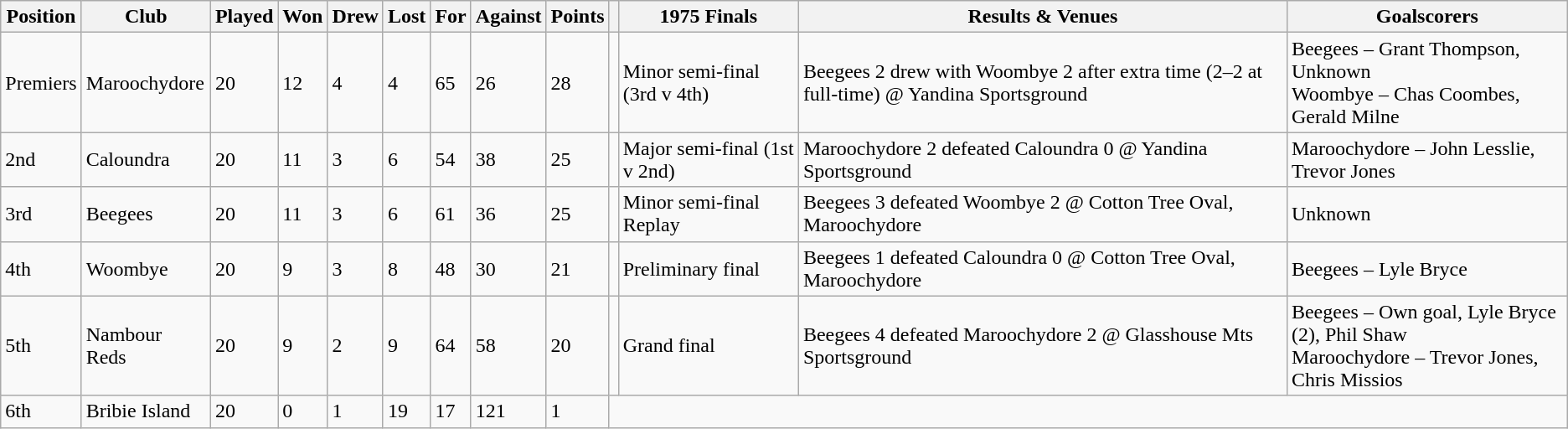<table class="wikitable">
<tr>
<th>Position</th>
<th>Club</th>
<th>Played</th>
<th>Won</th>
<th>Drew</th>
<th>Lost</th>
<th>For</th>
<th>Against</th>
<th>Points</th>
<th></th>
<th>1975 Finals</th>
<th>Results & Venues</th>
<th>Goalscorers</th>
</tr>
<tr>
<td>Premiers</td>
<td>Maroochydore</td>
<td>20</td>
<td>12</td>
<td>4</td>
<td>4</td>
<td>65</td>
<td>26</td>
<td>28</td>
<td></td>
<td>Minor semi-final (3rd v 4th)</td>
<td>Beegees 2 drew with Woombye 2 after extra time (2–2 at full-time) @ Yandina Sportsground</td>
<td>Beegees – Grant Thompson, Unknown<br>Woombye – Chas Coombes, Gerald Milne</td>
</tr>
<tr>
<td>2nd</td>
<td>Caloundra</td>
<td>20</td>
<td>11</td>
<td>3</td>
<td>6</td>
<td>54</td>
<td>38</td>
<td>25</td>
<td></td>
<td>Major semi-final (1st v 2nd)</td>
<td>Maroochydore 2 defeated Caloundra 0 @ Yandina Sportsground</td>
<td>Maroochydore – John Lesslie, Trevor Jones</td>
</tr>
<tr>
<td>3rd</td>
<td>Beegees</td>
<td>20</td>
<td>11</td>
<td>3</td>
<td>6</td>
<td>61</td>
<td>36</td>
<td>25</td>
<td></td>
<td>Minor semi-final Replay</td>
<td>Beegees 3 defeated Woombye 2 @ Cotton Tree Oval, Maroochydore</td>
<td>Unknown</td>
</tr>
<tr>
<td>4th</td>
<td>Woombye</td>
<td>20</td>
<td>9</td>
<td>3</td>
<td>8</td>
<td>48</td>
<td>30</td>
<td>21</td>
<td></td>
<td>Preliminary final</td>
<td>Beegees 1 defeated Caloundra 0 @ Cotton Tree Oval, Maroochydore</td>
<td>Beegees – Lyle Bryce</td>
</tr>
<tr>
<td>5th</td>
<td>Nambour Reds</td>
<td>20</td>
<td>9</td>
<td>2</td>
<td>9</td>
<td>64</td>
<td>58</td>
<td>20</td>
<td></td>
<td>Grand final</td>
<td>Beegees 4 defeated Maroochydore 2 @ Glasshouse Mts Sportsground</td>
<td>Beegees – Own goal, Lyle Bryce (2), Phil Shaw<br>Maroochydore – Trevor Jones, Chris Missios</td>
</tr>
<tr>
<td>6th</td>
<td>Bribie Island</td>
<td>20</td>
<td>0</td>
<td>1</td>
<td>19</td>
<td>17</td>
<td>121</td>
<td>1</td>
</tr>
</table>
